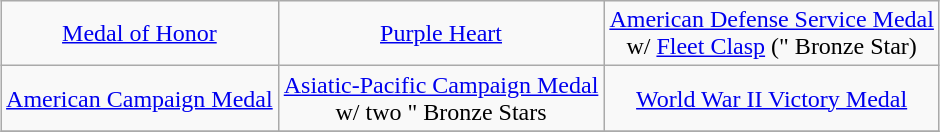<table class="wikitable" style="margin:1em auto; text-align:center;">
<tr>
<td><a href='#'>Medal of Honor</a></td>
<td><a href='#'>Purple Heart</a></td>
<td><a href='#'>American Defense Service Medal</a><br>w/ <a href='#'>Fleet Clasp</a> (" Bronze Star)</td>
</tr>
<tr>
<td><a href='#'>American Campaign Medal</a></td>
<td><a href='#'>Asiatic-Pacific Campaign Medal</a><br>w/ two " Bronze Stars</td>
<td><a href='#'>World War II Victory Medal</a></td>
</tr>
<tr>
</tr>
</table>
